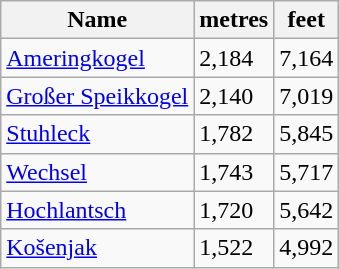<table class="wikitable sortable">
<tr>
<th>Name</th>
<th>metres</th>
<th>feet</th>
</tr>
<tr>
<td><a href='#'>Ameringkogel</a></td>
<td>2,184</td>
<td>7,164</td>
</tr>
<tr>
<td><a href='#'>Großer Speikkogel</a></td>
<td>2,140</td>
<td>7,019</td>
</tr>
<tr>
<td><a href='#'>Stuhleck</a></td>
<td>1,782</td>
<td>5,845</td>
</tr>
<tr>
<td><a href='#'>Wechsel</a></td>
<td>1,743</td>
<td>5,717</td>
</tr>
<tr>
<td><a href='#'>Hochlantsch</a></td>
<td>1,720</td>
<td>5,642</td>
</tr>
<tr>
<td><a href='#'>Košenjak</a></td>
<td>1,522</td>
<td>4,992</td>
</tr>
</table>
